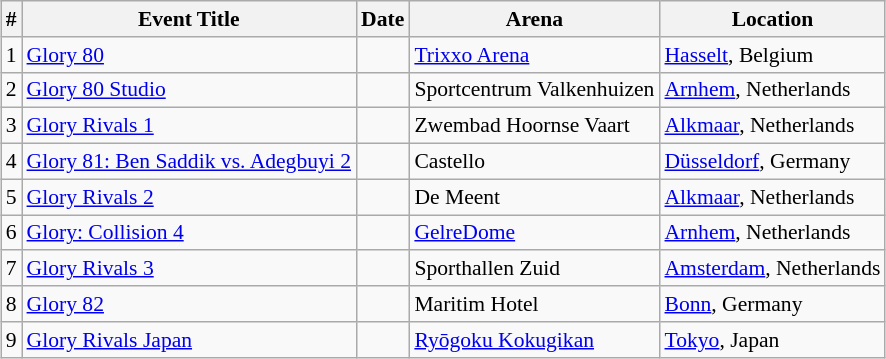<table class="sortable wikitable succession-box" style="margin:1.0em auto; font-size:90%;">
<tr>
<th scope="col">#</th>
<th scope="col">Event Title</th>
<th scope="col">Date</th>
<th scope="col">Arena</th>
<th scope="col">Location</th>
</tr>
<tr>
<td align=center>1</td>
<td><a href='#'>Glory 80</a></td>
<td></td>
<td><a href='#'>Trixxo Arena</a></td>
<td> <a href='#'>Hasselt</a>, Belgium</td>
</tr>
<tr>
<td align=center>2</td>
<td><a href='#'>Glory 80 Studio</a></td>
<td></td>
<td>Sportcentrum Valkenhuizen</td>
<td> <a href='#'>Arnhem</a>, Netherlands</td>
</tr>
<tr>
<td align=center>3</td>
<td><a href='#'>Glory Rivals 1</a></td>
<td></td>
<td>Zwembad Hoornse Vaart</td>
<td> <a href='#'>Alkmaar</a>, Netherlands</td>
</tr>
<tr>
<td align=center>4</td>
<td><a href='#'>Glory 81: Ben Saddik vs. Adegbuyi 2</a></td>
<td></td>
<td>Castello</td>
<td> <a href='#'>Düsseldorf</a>, Germany</td>
</tr>
<tr>
<td align=center>5</td>
<td><a href='#'>Glory Rivals 2</a></td>
<td></td>
<td>De Meent</td>
<td> <a href='#'>Alkmaar</a>, Netherlands</td>
</tr>
<tr>
<td align=center>6</td>
<td><a href='#'>Glory: Collision 4</a></td>
<td></td>
<td><a href='#'>GelreDome</a></td>
<td> <a href='#'>Arnhem</a>, Netherlands</td>
</tr>
<tr>
<td align=center>7</td>
<td><a href='#'>Glory Rivals 3</a></td>
<td></td>
<td>Sporthallen Zuid</td>
<td> <a href='#'>Amsterdam</a>, Netherlands</td>
</tr>
<tr>
<td align=center>8</td>
<td><a href='#'>Glory 82</a></td>
<td></td>
<td>Maritim Hotel</td>
<td> <a href='#'>Bonn</a>, Germany</td>
</tr>
<tr>
<td align=center>9</td>
<td><a href='#'>Glory Rivals Japan</a></td>
<td></td>
<td><a href='#'>Ryōgoku Kokugikan</a></td>
<td> <a href='#'>Tokyo</a>, Japan</td>
</tr>
</table>
